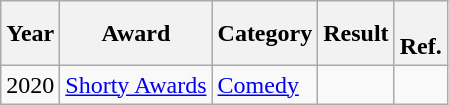<table class="wikitable">
<tr>
<th>Year</th>
<th>Award</th>
<th>Category</th>
<th>Result</th>
<th><br>Ref.</th>
</tr>
<tr>
<td>2020</td>
<td><a href='#'>Shorty Awards</a></td>
<td><a href='#'>Comedy</a></td>
<td></td>
<td></td>
</tr>
</table>
